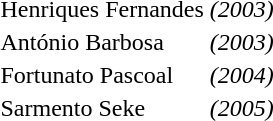<table border="0" style="text-align:center;">
<tr>
<td align=left> Henriques Fernandes</td>
<td><em>(2003)</em></td>
</tr>
<tr>
<td align=left> António Barbosa</td>
<td><em>(2003)</em></td>
</tr>
<tr>
<td align=left> Fortunato Pascoal</td>
<td><em>(2004)</em></td>
</tr>
<tr>
<td align=left> Sarmento Seke</td>
<td><em>(2005)</em></td>
</tr>
</table>
